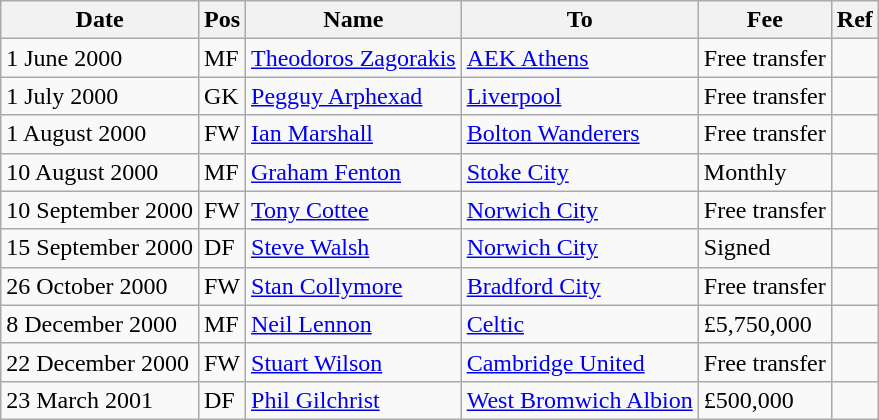<table class="wikitable">
<tr>
<th>Date</th>
<th>Pos</th>
<th>Name</th>
<th>To</th>
<th>Fee</th>
<th>Ref</th>
</tr>
<tr>
<td>1 June 2000</td>
<td>MF</td>
<td> <a href='#'>Theodoros Zagorakis</a></td>
<td><a href='#'>AEK Athens</a></td>
<td>Free transfer</td>
<td></td>
</tr>
<tr>
<td>1 July 2000</td>
<td>GK</td>
<td> <a href='#'>Pegguy Arphexad</a></td>
<td><a href='#'>Liverpool</a></td>
<td>Free transfer</td>
<td></td>
</tr>
<tr>
<td>1 August 2000</td>
<td>FW</td>
<td> <a href='#'>Ian Marshall</a></td>
<td><a href='#'>Bolton Wanderers</a></td>
<td>Free transfer</td>
<td></td>
</tr>
<tr>
<td>10 August 2000</td>
<td>MF</td>
<td> <a href='#'>Graham Fenton</a></td>
<td><a href='#'>Stoke City</a></td>
<td>Monthly</td>
<td style="text-align: center"></td>
</tr>
<tr>
<td>10 September 2000</td>
<td>FW</td>
<td> <a href='#'>Tony Cottee</a></td>
<td><a href='#'>Norwich City</a></td>
<td>Free transfer</td>
<td style="text-align: center"></td>
</tr>
<tr>
<td>15 September 2000</td>
<td>DF</td>
<td> <a href='#'>Steve Walsh</a></td>
<td><a href='#'>Norwich City</a></td>
<td>Signed</td>
<td style="text-align: center"></td>
</tr>
<tr>
<td>26 October 2000</td>
<td>FW</td>
<td> <a href='#'>Stan Collymore</a></td>
<td><a href='#'>Bradford City</a></td>
<td>Free transfer</td>
<td style="text-align: center"></td>
</tr>
<tr>
<td>8 December 2000</td>
<td>MF</td>
<td> <a href='#'>Neil Lennon</a></td>
<td><a href='#'>Celtic</a></td>
<td>£5,750,000</td>
<td></td>
</tr>
<tr>
<td>22 December 2000</td>
<td>FW</td>
<td> <a href='#'>Stuart Wilson</a></td>
<td><a href='#'>Cambridge United</a></td>
<td>Free transfer</td>
<td></td>
</tr>
<tr>
<td>23 March 2001</td>
<td>DF</td>
<td> <a href='#'>Phil Gilchrist</a></td>
<td><a href='#'>West Bromwich Albion</a></td>
<td>£500,000</td>
<td style="text-align: center"></td>
</tr>
</table>
